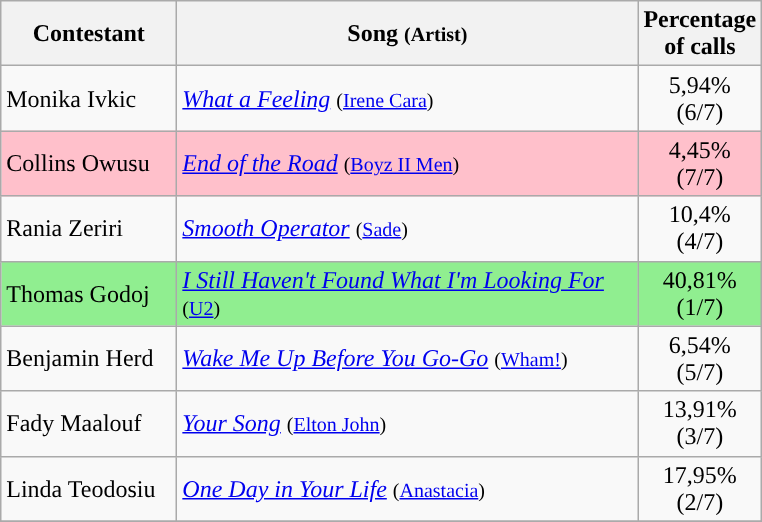<table class="wikitable">
<tr>
<th width="110">Contestant</th>
<th width="300">Song <small>(Artist)</small></th>
<th width="28">Percentage of calls</th>
</tr>
<tr>
<td align="left">Monika Ivkic</td>
<td align="left"><em><a href='#'>What a Feeling</a></em> <small>(<a href='#'>Irene Cara</a>)</small></td>
<td align="center">5,94% (6/7)</td>
</tr>
<tr bgcolor="pink">
<td align="left">Collins Owusu</td>
<td align="left"><em><a href='#'>End of the Road</a></em> <small>(<a href='#'>Boyz II Men</a>)</small></td>
<td align="center">4,45% (7/7)</td>
</tr>
<tr>
<td align="left">Rania Zeriri</td>
<td align="left"><em><a href='#'>Smooth Operator</a></em> <small>(<a href='#'>Sade</a>)</small></td>
<td align="center">10,4% (4/7)</td>
</tr>
<tr style="background:lightgreen;">
<td align="left">Thomas Godoj</td>
<td align="left"><em><a href='#'>I Still Haven't Found What I'm Looking For</a></em> <small>(<a href='#'>U2</a>)</small></td>
<td align="center">40,81% (1/7)</td>
</tr>
<tr>
<td align="left">Benjamin Herd</td>
<td align="left"><em><a href='#'>Wake Me Up Before You Go-Go</a></em> <small>(<a href='#'>Wham!</a>)</small></td>
<td align="center">6,54% (5/7)</td>
</tr>
<tr>
<td align="left">Fady Maalouf</td>
<td align="left"><em><a href='#'>Your Song</a></em> <small>(<a href='#'>Elton John</a>)</small></td>
<td align="center">13,91% (3/7)</td>
</tr>
<tr>
<td align="left">Linda Teodosiu</td>
<td align="left"><em><a href='#'>One Day in Your Life</a></em> <small>(<a href='#'>Anastacia</a>)</small></td>
<td align="center">17,95% (2/7)</td>
</tr>
<tr>
</tr>
</table>
